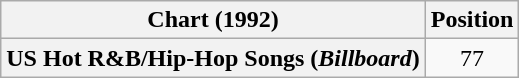<table class="wikitable plainrowheaders" style="text-align:center">
<tr>
<th scope="col">Chart (1992)</th>
<th scope="col">Position</th>
</tr>
<tr>
<th scope="row">US Hot R&B/Hip-Hop Songs (<em>Billboard</em>)</th>
<td>77</td>
</tr>
</table>
